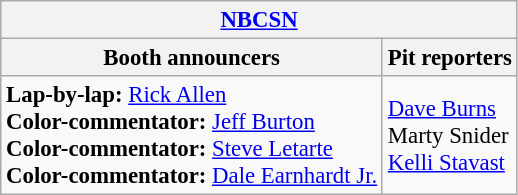<table class="wikitable" style="font-size: 95%">
<tr>
<th colspan="2"><a href='#'>NBCSN</a></th>
</tr>
<tr>
<th>Booth announcers</th>
<th>Pit reporters</th>
</tr>
<tr>
<td><strong>Lap-by-lap:</strong> <a href='#'>Rick Allen</a><br><strong>Color-commentator:</strong> <a href='#'>Jeff Burton</a><br><strong>Color-commentator:</strong> <a href='#'>Steve Letarte</a><br><strong>Color-commentator:</strong> <a href='#'>Dale Earnhardt Jr.</a></td>
<td><a href='#'>Dave Burns</a><br>Marty Snider<br><a href='#'>Kelli Stavast</a></td>
</tr>
</table>
